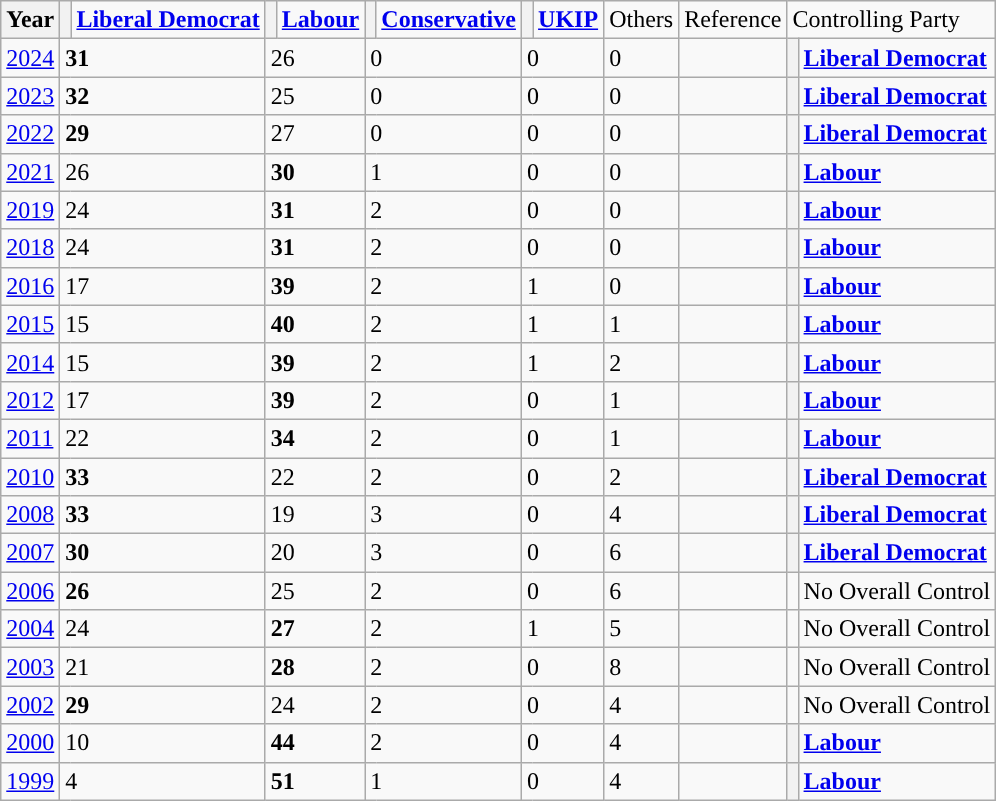<table class="wikitable">
<tr>
<th>Year</th>
<th style="background-color: "></th>
<td><strong><a href='#'>Liberal Democrat</a></strong></td>
<th style="background-color: "></th>
<td><strong><a href='#'>Labour</a></strong></td>
<th style="background-color: "></th>
<td><strong><a href='#'>Conservative</a></strong></td>
<th style="background-color: "></th>
<td><strong><a href='#'>UKIP</a></strong></td>
<td>Others</td>
<td>Reference</td>
<td colspan=2>Controlling Party</td>
</tr>
<tr>
<td><a href='#'>2024</a></td>
<td colspan=2><strong>31</strong></td>
<td colspan=2>26</td>
<td colspan=2>0</td>
<td colspan=2>0</td>
<td>0</td>
<td></td>
<th style="background-color: "></th>
<td><strong><a href='#'>Liberal Democrat</a></strong></td>
</tr>
<tr>
<td><a href='#'>2023</a></td>
<td colspan=2><strong>32</strong></td>
<td colspan=2>25</td>
<td colspan=2>0</td>
<td colspan=2>0</td>
<td>0</td>
<td></td>
<th style="background-color: "></th>
<td><strong><a href='#'>Liberal Democrat</a></strong></td>
</tr>
<tr>
<td><a href='#'>2022</a></td>
<td colspan=2><strong>29</strong></td>
<td colspan=2>27</td>
<td colspan=2>0</td>
<td colspan=2>0</td>
<td>0</td>
<td></td>
<th style="background-color: "></th>
<td><strong><a href='#'>Liberal Democrat</a></strong></td>
</tr>
<tr>
<td><a href='#'>2021</a></td>
<td colspan=2>26</td>
<td colspan=2><strong>30</strong></td>
<td colspan=2>1</td>
<td colspan=2>0</td>
<td>0</td>
<td></td>
<th style="background-color: "></th>
<td><strong><a href='#'>Labour</a></strong></td>
</tr>
<tr>
<td><a href='#'>2019</a></td>
<td colspan=2>24</td>
<td colspan=2><strong>31</strong></td>
<td colspan=2>2</td>
<td colspan=2>0</td>
<td>0</td>
<td></td>
<th style="background-color: "></th>
<td><strong><a href='#'>Labour</a></strong></td>
</tr>
<tr>
<td><a href='#'>2018</a></td>
<td colspan=2>24</td>
<td colspan=2><strong>31</strong></td>
<td colspan=2>2</td>
<td colspan=2>0</td>
<td>0</td>
<td></td>
<th style="background-color: "></th>
<td><strong><a href='#'>Labour</a></strong></td>
</tr>
<tr>
<td><a href='#'>2016</a></td>
<td colspan=2>17</td>
<td colspan=2><strong>39</strong></td>
<td colspan=2>2</td>
<td colspan=2>1</td>
<td>0</td>
<td></td>
<th style="background-color: "></th>
<td><strong><a href='#'>Labour</a></strong></td>
</tr>
<tr>
<td><a href='#'>2015</a></td>
<td colspan=2>15</td>
<td colspan=2><strong>40</strong></td>
<td colspan=2>2</td>
<td colspan=2>1</td>
<td>1</td>
<td></td>
<th style="background-color: "></th>
<td><strong><a href='#'>Labour</a></strong></td>
</tr>
<tr>
<td><a href='#'>2014</a></td>
<td colspan=2>15</td>
<td colspan=2><strong>39</strong></td>
<td colspan=2>2</td>
<td colspan=2>1</td>
<td>2</td>
<td></td>
<th style="background-color: "></th>
<td><strong><a href='#'>Labour</a></strong></td>
</tr>
<tr>
<td><a href='#'>2012</a></td>
<td colspan=2>17</td>
<td colspan=2><strong>39</strong></td>
<td colspan=2>2</td>
<td colspan=2>0</td>
<td>1</td>
<td></td>
<th style="background-color: "></th>
<td><strong><a href='#'>Labour</a></strong></td>
</tr>
<tr>
<td><a href='#'>2011</a></td>
<td colspan=2>22</td>
<td colspan=2><strong>34</strong></td>
<td colspan=2>2</td>
<td colspan=2>0</td>
<td>1</td>
<td></td>
<th style="background-color: "></th>
<td><strong><a href='#'>Labour</a></strong></td>
</tr>
<tr>
<td><a href='#'>2010</a></td>
<td colspan=2><strong>33</strong></td>
<td colspan=2>22</td>
<td colspan=2>2</td>
<td colspan=2>0</td>
<td>2</td>
<td></td>
<th style="background-color: "></th>
<td><strong><a href='#'>Liberal Democrat</a></strong></td>
</tr>
<tr>
<td><a href='#'>2008</a></td>
<td colspan=2><strong>33</strong></td>
<td colspan=2>19</td>
<td colspan=2>3</td>
<td colspan=2>0</td>
<td>4</td>
<td></td>
<th style="background-color: "></th>
<td><strong><a href='#'>Liberal Democrat</a></strong></td>
</tr>
<tr>
<td><a href='#'>2007</a></td>
<td colspan=2><strong>30</strong></td>
<td colspan=2>20</td>
<td colspan=2>3</td>
<td colspan=2>0</td>
<td>6</td>
<td></td>
<th style="background-color: "></th>
<td><strong><a href='#'>Liberal Democrat</a></strong></td>
</tr>
<tr>
<td><a href='#'>2006</a></td>
<td colspan=2><strong>26</strong></td>
<td colspan=2>25</td>
<td colspan=2>2</td>
<td colspan=2>0</td>
<td>6</td>
<td></td>
<td></td>
<td>No Overall Control</td>
</tr>
<tr>
<td><a href='#'>2004</a></td>
<td colspan=2>24</td>
<td colspan=2><strong>27</strong></td>
<td colspan=2>2</td>
<td colspan=2>1</td>
<td>5</td>
<td></td>
<td></td>
<td>No Overall Control</td>
</tr>
<tr>
<td><a href='#'>2003</a></td>
<td colspan=2>21</td>
<td colspan=2><strong>28</strong></td>
<td colspan=2>2</td>
<td colspan=2>0</td>
<td>8</td>
<td></td>
<td></td>
<td>No Overall Control</td>
</tr>
<tr>
<td><a href='#'>2002</a></td>
<td colspan=2><strong>29</strong></td>
<td colspan=2>24</td>
<td colspan=2>2</td>
<td colspan=2>0</td>
<td>4</td>
<td></td>
<td></td>
<td>No Overall Control</td>
</tr>
<tr>
<td><a href='#'>2000</a></td>
<td colspan=2>10</td>
<td colspan=2><strong>44</strong></td>
<td colspan=2>2</td>
<td colspan=2>0</td>
<td>4</td>
<td></td>
<th style="background-color: "></th>
<td><strong><a href='#'>Labour</a></strong></td>
</tr>
<tr>
<td><a href='#'>1999</a></td>
<td colspan=2>4</td>
<td colspan=2><strong>51</strong></td>
<td colspan=2>1</td>
<td colspan=2>0</td>
<td>4</td>
<td></td>
<th style="background-color: "></th>
<td><strong><a href='#'>Labour</a></strong></td>
</tr>
</table>
